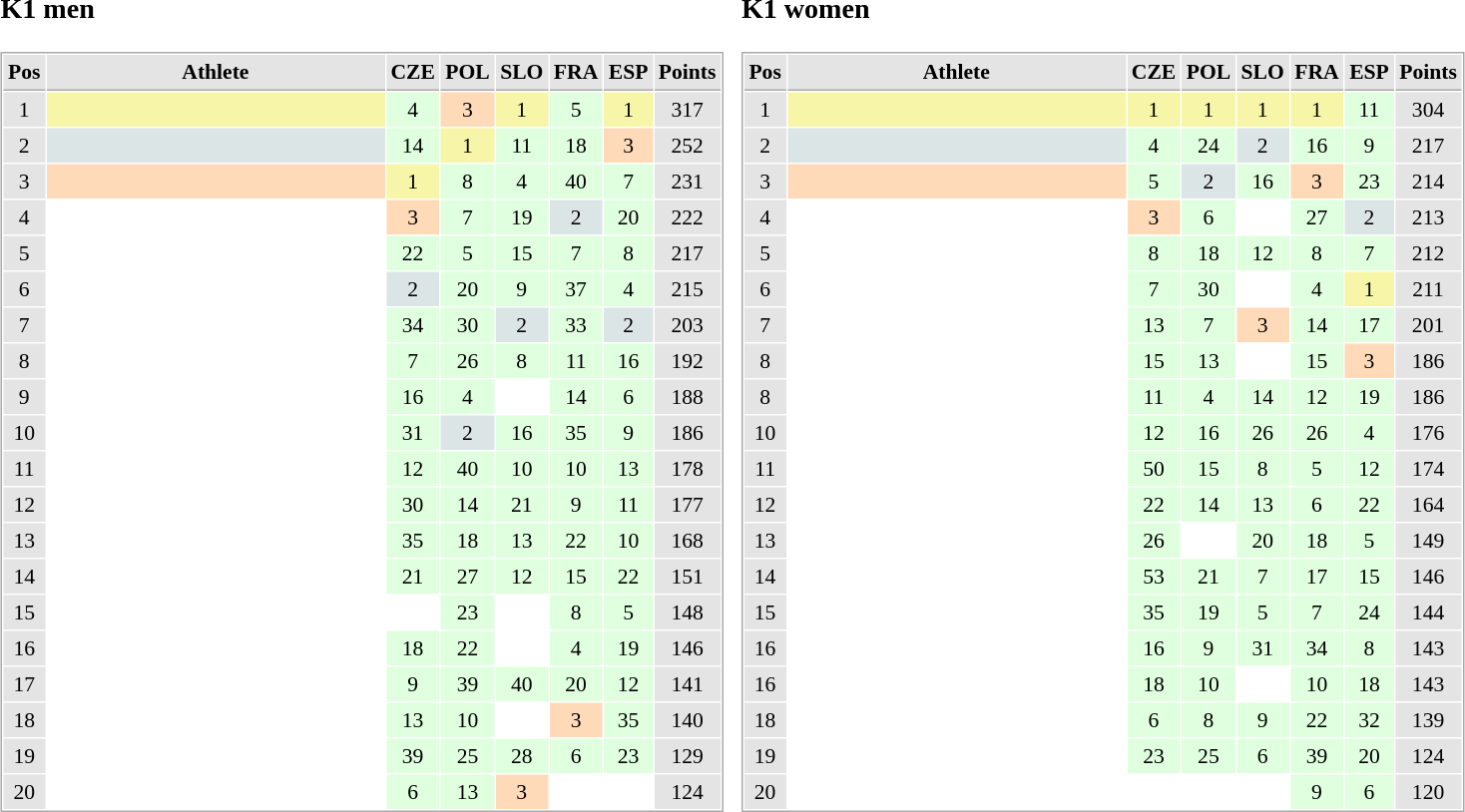<table border="0" cellspacing="10">
<tr>
<td><br><h3>K1 men</h3><table cellspacing="1" cellpadding="3" style="border:1px solid #AAAAAA;font-size:90%">
<tr bgcolor="#E4E4E4">
<th style="border-bottom:1px solid #AAAAAA" width=10>Pos</th>
<th style="border-bottom:1px solid #AAAAAA" width=220>Athlete</th>
<th style="border-bottom:1px solid #AAAAAA" width=20>CZE</th>
<th style="border-bottom:1px solid #AAAAAA" width=20>POL</th>
<th style="border-bottom:1px solid #AAAAAA" width=20>SLO</th>
<th style="border-bottom:1px solid #AAAAAA" width=20>FRA</th>
<th style="border-bottom:1px solid #AAAAAA" width=20>ESP</th>
<th style="border-bottom:1px solid #AAAAAA" width=20>Points</th>
</tr>
<tr align="center">
<td style="background:#E4E4E4;">1</td>
<td align="left" style="background:#F7F6A8;"></td>
<td style="background:#DFFFDF;">4</td>
<td style="background:#FFDAB9;">3</td>
<td style="background:#F7F6A8;">1</td>
<td style="background:#DFFFDF;">5</td>
<td style="background:#F7F6A8;">1</td>
<td style="background:#E4E4E4;">317</td>
</tr>
<tr align="center">
<td style="background:#E4E4E4;">2</td>
<td align="left" style="background:#DCE5E5;"></td>
<td style="background:#DFFFDF;">14</td>
<td style="background:#F7F6A8;">1</td>
<td style="background:#DFFFDF;">11</td>
<td style="background:#DFFFDF;">18</td>
<td style="background:#FFDAB9;">3</td>
<td style="background:#E4E4E4;">252</td>
</tr>
<tr align="center">
<td style="background:#E4E4E4;">3</td>
<td align="left" style="background:#FFDAB9;"></td>
<td style="background:#F7F6A8;">1</td>
<td style="background:#DFFFDF;">8</td>
<td style="background:#DFFFDF;">4</td>
<td style="background:#DFFFDF;">40</td>
<td style="background:#DFFFDF;">7</td>
<td style="background:#E4E4E4;">231</td>
</tr>
<tr align="center">
<td style="background:#E4E4E4;">4</td>
<td align="left"></td>
<td style="background:#FFDAB9;">3</td>
<td style="background:#DFFFDF;">7</td>
<td style="background:#DFFFDF;">19</td>
<td style="background:#DCE5E5;">2</td>
<td style="background:#DFFFDF;">20</td>
<td style="background:#E4E4E4;">222</td>
</tr>
<tr align="center">
<td style="background:#E4E4E4;">5</td>
<td align="left"></td>
<td style="background:#DFFFDF;">22</td>
<td style="background:#DFFFDF;">5</td>
<td style="background:#DFFFDF;">15</td>
<td style="background:#DFFFDF;">7</td>
<td style="background:#DFFFDF;">8</td>
<td style="background:#E4E4E4;">217</td>
</tr>
<tr align="center">
<td style="background:#E4E4E4;">6</td>
<td align="left"></td>
<td style="background:#DCE5E5;">2</td>
<td style="background:#DFFFDF;">20</td>
<td style="background:#DFFFDF;">9</td>
<td style="background:#DFFFDF;">37</td>
<td style="background:#DFFFDF;">4</td>
<td style="background:#E4E4E4;">215</td>
</tr>
<tr align="center">
<td style="background:#E4E4E4;">7</td>
<td align="left"></td>
<td style="background:#DFFFDF;">34</td>
<td style="background:#DFFFDF;">30</td>
<td style="background:#DCE5E5;">2</td>
<td style="background:#DFFFDF;">33</td>
<td style="background:#DCE5E5;">2</td>
<td style="background:#E4E4E4;">203</td>
</tr>
<tr align="center">
<td style="background:#E4E4E4;">8</td>
<td align="left"></td>
<td style="background:#DFFFDF;">7</td>
<td style="background:#DFFFDF;">26</td>
<td style="background:#DFFFDF;">8</td>
<td style="background:#DFFFDF;">11</td>
<td style="background:#DFFFDF;">16</td>
<td style="background:#E4E4E4;">192</td>
</tr>
<tr align="center">
<td style="background:#E4E4E4;">9</td>
<td align="left"></td>
<td style="background:#DFFFDF;">16</td>
<td style="background:#DFFFDF;">4</td>
<td></td>
<td style="background:#DFFFDF;">14</td>
<td style="background:#DFFFDF;">6</td>
<td style="background:#E4E4E4;">188</td>
</tr>
<tr align="center">
<td style="background:#E4E4E4;">10</td>
<td align="left"></td>
<td style="background:#DFFFDF;">31</td>
<td style="background:#DCE5E5;">2</td>
<td style="background:#DFFFDF;">16</td>
<td style="background:#DFFFDF;">35</td>
<td style="background:#DFFFDF;">9</td>
<td style="background:#E4E4E4;">186</td>
</tr>
<tr align="center">
<td style="background:#E4E4E4;">11</td>
<td align="left"></td>
<td style="background:#DFFFDF;">12</td>
<td style="background:#DFFFDF;">40</td>
<td style="background:#DFFFDF;">10</td>
<td style="background:#DFFFDF;">10</td>
<td style="background:#DFFFDF;">13</td>
<td style="background:#E4E4E4;">178</td>
</tr>
<tr align="center">
<td style="background:#E4E4E4;">12</td>
<td align="left"></td>
<td style="background:#DFFFDF;">30</td>
<td style="background:#DFFFDF;">14</td>
<td style="background:#DFFFDF;">21</td>
<td style="background:#DFFFDF;">9</td>
<td style="background:#DFFFDF;">11</td>
<td style="background:#E4E4E4;">177</td>
</tr>
<tr align="center">
<td style="background:#E4E4E4;">13</td>
<td align="left"></td>
<td style="background:#DFFFDF;">35</td>
<td style="background:#DFFFDF;">18</td>
<td style="background:#DFFFDF;">13</td>
<td style="background:#DFFFDF;">22</td>
<td style="background:#DFFFDF;">10</td>
<td style="background:#E4E4E4;">168</td>
</tr>
<tr align="center">
<td style="background:#E4E4E4;">14</td>
<td align="left"></td>
<td style="background:#DFFFDF;">21</td>
<td style="background:#DFFFDF;">27</td>
<td style="background:#DFFFDF;">12</td>
<td style="background:#DFFFDF;">15</td>
<td style="background:#DFFFDF;">22</td>
<td style="background:#E4E4E4;">151</td>
</tr>
<tr align="center">
<td style="background:#E4E4E4;">15</td>
<td align="left"></td>
<td></td>
<td style="background:#DFFFDF;">23</td>
<td></td>
<td style="background:#DFFFDF;">8</td>
<td style="background:#DFFFDF;">5</td>
<td style="background:#E4E4E4;">148</td>
</tr>
<tr align="center">
<td style="background:#E4E4E4;">16</td>
<td align="left"></td>
<td style="background:#DFFFDF;">18</td>
<td style="background:#DFFFDF;">22</td>
<td></td>
<td style="background:#DFFFDF;">4</td>
<td style="background:#DFFFDF;">19</td>
<td style="background:#E4E4E4;">146</td>
</tr>
<tr align="center">
<td style="background:#E4E4E4;">17</td>
<td align="left"></td>
<td style="background:#DFFFDF;">9</td>
<td style="background:#DFFFDF;">39</td>
<td style="background:#DFFFDF;">40</td>
<td style="background:#DFFFDF;">20</td>
<td style="background:#DFFFDF;">12</td>
<td style="background:#E4E4E4;">141</td>
</tr>
<tr align="center">
<td style="background:#E4E4E4;">18</td>
<td align="left"></td>
<td style="background:#DFFFDF;">13</td>
<td style="background:#DFFFDF;">10</td>
<td></td>
<td style="background:#FFDAB9;">3</td>
<td style="background:#DFFFDF;">35</td>
<td style="background:#E4E4E4;">140</td>
</tr>
<tr align="center">
<td style="background:#E4E4E4;">19</td>
<td align="left"></td>
<td style="background:#DFFFDF;">39</td>
<td style="background:#DFFFDF;">25</td>
<td style="background:#DFFFDF;">28</td>
<td style="background:#DFFFDF;">6</td>
<td style="background:#DFFFDF;">23</td>
<td style="background:#E4E4E4;">129</td>
</tr>
<tr align="center">
<td style="background:#E4E4E4;">20</td>
<td align="left"></td>
<td style="background:#DFFFDF;">6</td>
<td style="background:#DFFFDF;">13</td>
<td style="background:#FFDAB9;">3</td>
<td></td>
<td></td>
<td style="background:#E4E4E4;">124</td>
</tr>
</table>
</td>
<td><br><h3>K1 women</h3><table cellspacing="1" cellpadding="3" style="border:1px solid #AAAAAA;font-size:90%">
<tr bgcolor="#E4E4E4">
<th style="border-bottom:1px solid #AAAAAA" width=10>Pos</th>
<th style="border-bottom:1px solid #AAAAAA" width=220>Athlete</th>
<th style="border-bottom:1px solid #AAAAAA" width=20>CZE</th>
<th style="border-bottom:1px solid #AAAAAA" width=20>POL</th>
<th style="border-bottom:1px solid #AAAAAA" width=20>SLO</th>
<th style="border-bottom:1px solid #AAAAAA" width=20>FRA</th>
<th style="border-bottom:1px solid #AAAAAA" width=20>ESP</th>
<th style="border-bottom:1px solid #AAAAAA" width=20>Points</th>
</tr>
<tr align="center">
<td style="background:#E4E4E4;">1</td>
<td align="left" style="background:#F7F6A8;"></td>
<td style="background:#F7F6A8;">1</td>
<td style="background:#F7F6A8;">1</td>
<td style="background:#F7F6A8;">1</td>
<td style="background:#F7F6A8;">1</td>
<td style="background:#DFFFDF;">11</td>
<td style="background:#E4E4E4;">304</td>
</tr>
<tr align="center">
<td style="background:#E4E4E4;">2</td>
<td align="left" style="background:#DCE5E5;"></td>
<td style="background:#DFFFDF;">4</td>
<td style="background:#DFFFDF;">24</td>
<td style="background:#DCE5E5;">2</td>
<td style="background:#DFFFDF;">16</td>
<td style="background:#DFFFDF;">9</td>
<td style="background:#E4E4E4;">217</td>
</tr>
<tr align="center">
<td style="background:#E4E4E4;">3</td>
<td align="left" style="background:#FFDAB9;"></td>
<td style="background:#DFFFDF;">5</td>
<td style="background:#DCE5E5;">2</td>
<td style="background:#DFFFDF;">16</td>
<td style="background:#FFDAB9;">3</td>
<td style="background:#DFFFDF;">23</td>
<td style="background:#E4E4E4;">214</td>
</tr>
<tr align="center">
<td style="background:#E4E4E4;">4</td>
<td align="left"></td>
<td style="background:#FFDAB9;">3</td>
<td style="background:#DFFFDF;">6</td>
<td></td>
<td style="background:#DFFFDF;">27</td>
<td style="background:#DCE5E5;">2</td>
<td style="background:#E4E4E4;">213</td>
</tr>
<tr align="center">
<td style="background:#E4E4E4;">5</td>
<td align="left"></td>
<td style="background:#DFFFDF;">8</td>
<td style="background:#DFFFDF;">18</td>
<td style="background:#DFFFDF;">12</td>
<td style="background:#DFFFDF;">8</td>
<td style="background:#DFFFDF;">7</td>
<td style="background:#E4E4E4;">212</td>
</tr>
<tr align="center">
<td style="background:#E4E4E4;">6</td>
<td align="left"></td>
<td style="background:#DFFFDF;">7</td>
<td style="background:#DFFFDF;">30</td>
<td></td>
<td style="background:#DFFFDF;">4</td>
<td style="background:#F7F6A8;">1</td>
<td style="background:#E4E4E4;">211</td>
</tr>
<tr align="center">
<td style="background:#E4E4E4;">7</td>
<td align="left"></td>
<td style="background:#DFFFDF;">13</td>
<td style="background:#DFFFDF;">7</td>
<td style="background:#FFDAB9;">3</td>
<td style="background:#DFFFDF;">14</td>
<td style="background:#DFFFDF;">17</td>
<td style="background:#E4E4E4;">201</td>
</tr>
<tr align="center">
<td style="background:#E4E4E4;">8</td>
<td align="left"></td>
<td style="background:#DFFFDF;">15</td>
<td style="background:#DFFFDF;">13</td>
<td></td>
<td style="background:#DFFFDF;">15</td>
<td style="background:#FFDAB9;">3</td>
<td style="background:#E4E4E4;">186</td>
</tr>
<tr align="center">
<td style="background:#E4E4E4;">8</td>
<td align="left"></td>
<td style="background:#DFFFDF;">11</td>
<td style="background:#DFFFDF;">4</td>
<td style="background:#DFFFDF;">14</td>
<td style="background:#DFFFDF;">12</td>
<td style="background:#DFFFDF;">19</td>
<td style="background:#E4E4E4;">186</td>
</tr>
<tr align="center">
<td style="background:#E4E4E4;">10</td>
<td align="left"></td>
<td style="background:#DFFFDF;">12</td>
<td style="background:#DFFFDF;">16</td>
<td style="background:#DFFFDF;">26</td>
<td style="background:#DFFFDF;">26</td>
<td style="background:#DFFFDF;">4</td>
<td style="background:#E4E4E4;">176</td>
</tr>
<tr align="center">
<td style="background:#E4E4E4;">11</td>
<td align="left"></td>
<td style="background:#DFFFDF;">50</td>
<td style="background:#DFFFDF;">15</td>
<td style="background:#DFFFDF;">8</td>
<td style="background:#DFFFDF;">5</td>
<td style="background:#DFFFDF;">12</td>
<td style="background:#E4E4E4;">174</td>
</tr>
<tr align="center">
<td style="background:#E4E4E4;">12</td>
<td align="left"></td>
<td style="background:#DFFFDF;">22</td>
<td style="background:#DFFFDF;">14</td>
<td style="background:#DFFFDF;">13</td>
<td style="background:#DFFFDF;">6</td>
<td style="background:#DFFFDF;">22</td>
<td style="background:#E4E4E4;">164</td>
</tr>
<tr align="center">
<td style="background:#E4E4E4;">13</td>
<td align="left"></td>
<td style="background:#DFFFDF;">26</td>
<td></td>
<td style="background:#DFFFDF;">20</td>
<td style="background:#DFFFDF;">18</td>
<td style="background:#DFFFDF;">5</td>
<td style="background:#E4E4E4;">149</td>
</tr>
<tr align="center">
<td style="background:#E4E4E4;">14</td>
<td align="left"></td>
<td style="background:#DFFFDF;">53</td>
<td style="background:#DFFFDF;">21</td>
<td style="background:#DFFFDF;">7</td>
<td style="background:#DFFFDF;">17</td>
<td style="background:#DFFFDF;">15</td>
<td style="background:#E4E4E4;">146</td>
</tr>
<tr align="center">
<td style="background:#E4E4E4;">15</td>
<td align="left"></td>
<td style="background:#DFFFDF;">35</td>
<td style="background:#DFFFDF;">19</td>
<td style="background:#DFFFDF;">5</td>
<td style="background:#DFFFDF;">7</td>
<td style="background:#DFFFDF;">24</td>
<td style="background:#E4E4E4;">144</td>
</tr>
<tr align="center">
<td style="background:#E4E4E4;">16</td>
<td align="left"></td>
<td style="background:#DFFFDF;">16</td>
<td style="background:#DFFFDF;">9</td>
<td style="background:#DFFFDF;">31</td>
<td style="background:#DFFFDF;">34</td>
<td style="background:#DFFFDF;">8</td>
<td style="background:#E4E4E4;">143</td>
</tr>
<tr align="center">
<td style="background:#E4E4E4;">16</td>
<td align="left"></td>
<td style="background:#DFFFDF;">18</td>
<td style="background:#DFFFDF;">10</td>
<td></td>
<td style="background:#DFFFDF;">10</td>
<td style="background:#DFFFDF;">18</td>
<td style="background:#E4E4E4;">143</td>
</tr>
<tr align="center">
<td style="background:#E4E4E4;">18</td>
<td align="left"></td>
<td style="background:#DFFFDF;">6</td>
<td style="background:#DFFFDF;">8</td>
<td style="background:#DFFFDF;">9</td>
<td style="background:#DFFFDF;">22</td>
<td style="background:#DFFFDF;">32</td>
<td style="background:#E4E4E4;">139</td>
</tr>
<tr align="center">
<td style="background:#E4E4E4;">19</td>
<td align="left"></td>
<td style="background:#DFFFDF;">23</td>
<td style="background:#DFFFDF;">25</td>
<td style="background:#DFFFDF;">6</td>
<td style="background:#DFFFDF;">39</td>
<td style="background:#DFFFDF;">20</td>
<td style="background:#E4E4E4;">124</td>
</tr>
<tr align="center">
<td style="background:#E4E4E4;">20</td>
<td align="left"></td>
<td></td>
<td></td>
<td></td>
<td style="background:#DFFFDF;">9</td>
<td style="background:#DFFFDF;">6</td>
<td style="background:#E4E4E4;">120</td>
</tr>
</table>
</td>
</tr>
</table>
